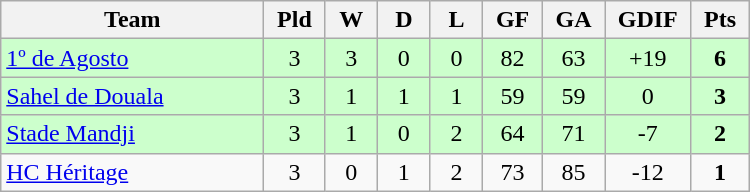<table class=wikitable style="text-align:center" width=500>
<tr>
<th width=25%>Team</th>
<th width=5%>Pld</th>
<th width=5%>W</th>
<th width=5%>D</th>
<th width=5%>L</th>
<th width=5%>GF</th>
<th width=5%>GA</th>
<th width=5%>GDIF</th>
<th width=5%>Pts</th>
</tr>
<tr bgcolor=#ccffcc>
<td align="left"> <a href='#'>1º de Agosto</a></td>
<td>3</td>
<td>3</td>
<td>0</td>
<td>0</td>
<td>82</td>
<td>63</td>
<td>+19</td>
<td><strong>6</strong></td>
</tr>
<tr bgcolor=#ccffcc>
<td align="left"> <a href='#'>Sahel de Douala</a></td>
<td>3</td>
<td>1</td>
<td>1</td>
<td>1</td>
<td>59</td>
<td>59</td>
<td>0</td>
<td><strong>3</strong></td>
</tr>
<tr bgcolor=#ccffcc>
<td align="left"> <a href='#'>Stade Mandji</a></td>
<td>3</td>
<td>1</td>
<td>0</td>
<td>2</td>
<td>64</td>
<td>71</td>
<td>-7</td>
<td><strong>2</strong></td>
</tr>
<tr>
<td align="left"> <a href='#'>HC Héritage</a></td>
<td>3</td>
<td>0</td>
<td>1</td>
<td>2</td>
<td>73</td>
<td>85</td>
<td>-12</td>
<td><strong>1</strong></td>
</tr>
</table>
